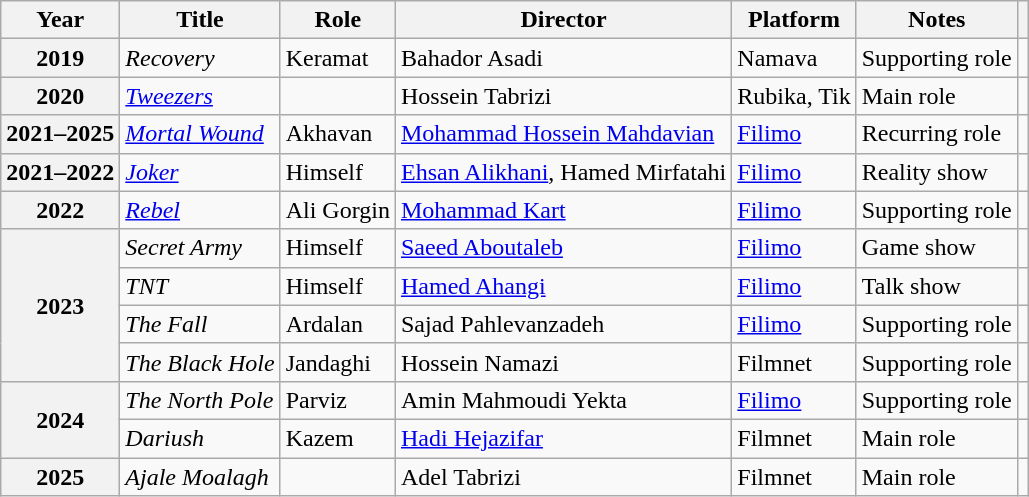<table class="wikitable plainrowheaders sortable" style="font-size:100%">
<tr>
<th scope="col">Year</th>
<th scope="col">Title</th>
<th scope="col">Role</th>
<th scope="col">Director</th>
<th scope="col">Platform</th>
<th>Notes</th>
<th class="unsortable" scope="col"></th>
</tr>
<tr>
<th scope="row">2019</th>
<td><em>Recovery</em></td>
<td>Keramat</td>
<td>Bahador Asadi</td>
<td>Namava</td>
<td>Supporting role</td>
<td></td>
</tr>
<tr>
<th scope="row">2020</th>
<td><em><a href='#'>Tweezers</a></em></td>
<td></td>
<td>Hossein Tabrizi</td>
<td>Rubika, Tik</td>
<td>Main role</td>
<td></td>
</tr>
<tr>
<th scope="row">2021–2025</th>
<td><em><a href='#'>Mortal Wound</a></em></td>
<td>Akhavan</td>
<td><a href='#'>Mohammad Hossein Mahdavian</a></td>
<td><a href='#'>Filimo</a></td>
<td>Recurring role</td>
<td></td>
</tr>
<tr>
<th scope="row">2021–2022</th>
<td><em><a href='#'>Joker</a></em></td>
<td>Himself</td>
<td><a href='#'>Ehsan Alikhani</a>, Hamed Mirfatahi</td>
<td><a href='#'>Filimo</a></td>
<td>Reality show</td>
<td></td>
</tr>
<tr>
<th scope="row">2022</th>
<td><em><a href='#'>Rebel</a></em></td>
<td>Ali Gorgin</td>
<td><a href='#'>Mohammad Kart</a></td>
<td><a href='#'>Filimo</a></td>
<td>Supporting role</td>
<td></td>
</tr>
<tr>
<th rowspan="4" scope="row">2023</th>
<td><em>Secret Army</em></td>
<td>Himself</td>
<td><a href='#'>Saeed Aboutaleb</a></td>
<td><a href='#'>Filimo</a></td>
<td>Game show</td>
<td></td>
</tr>
<tr>
<td><em>TNT</em></td>
<td>Himself</td>
<td><a href='#'>Hamed Ahangi</a></td>
<td><a href='#'>Filimo</a></td>
<td>Talk show</td>
<td></td>
</tr>
<tr>
<td><em>The Fall</em></td>
<td>Ardalan</td>
<td>Sajad Pahlevanzadeh</td>
<td><a href='#'>Filimo</a></td>
<td>Supporting role</td>
<td></td>
</tr>
<tr>
<td><em>The Black Hole</em></td>
<td>Jandaghi</td>
<td>Hossein Namazi</td>
<td>Filmnet</td>
<td>Supporting role</td>
<td></td>
</tr>
<tr>
<th rowspan="2" scope="row">2024</th>
<td><em>The North Pole</em></td>
<td>Parviz</td>
<td>Amin Mahmoudi Yekta</td>
<td><a href='#'>Filimo</a></td>
<td>Supporting role</td>
<td></td>
</tr>
<tr>
<td><em>Dariush</em></td>
<td>Kazem</td>
<td><a href='#'>Hadi Hejazifar</a></td>
<td>Filmnet</td>
<td>Main role</td>
<td></td>
</tr>
<tr>
<th scope="row">2025</th>
<td><em>Ajale Moalagh</em></td>
<td></td>
<td>Adel Tabrizi</td>
<td>Filmnet</td>
<td>Main role</td>
<td></td>
</tr>
</table>
